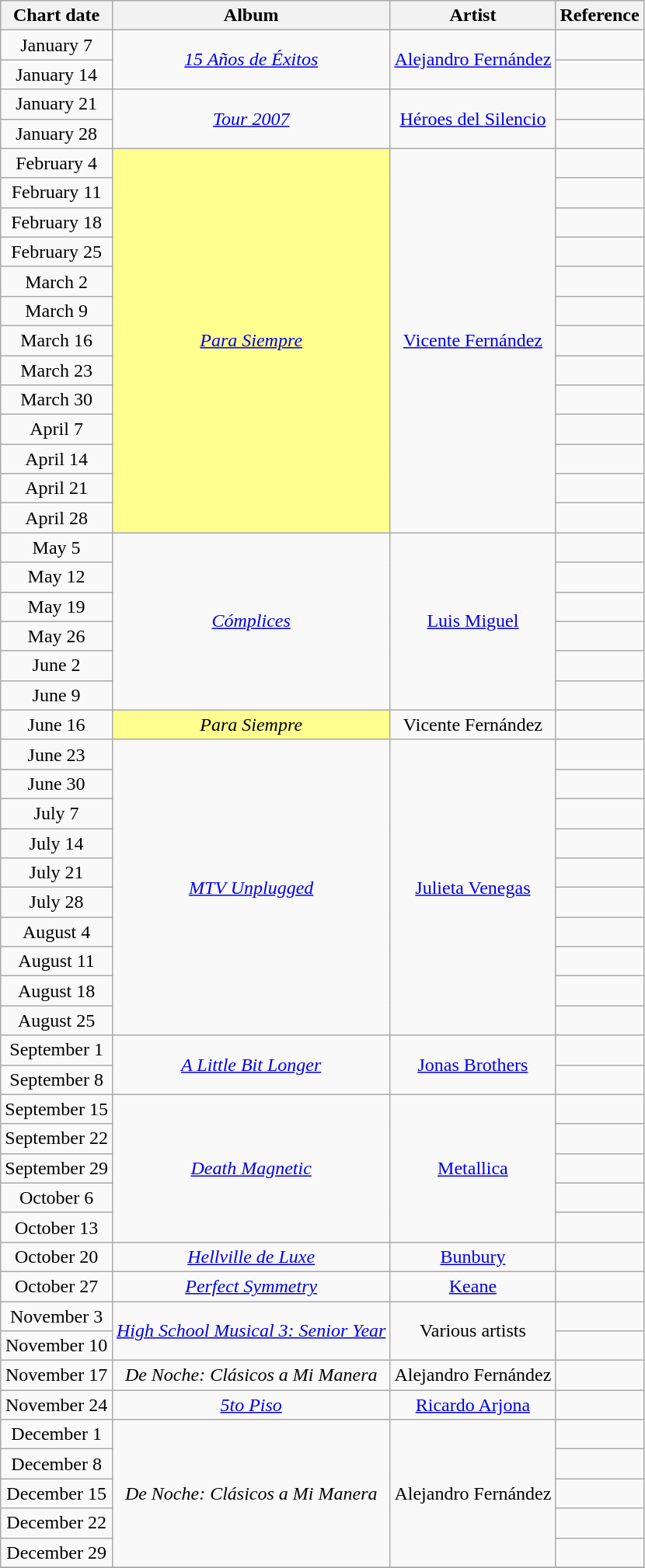<table class="wikitable" style="text-align: center">
<tr>
<th width=""><strong>Chart date</strong></th>
<th width=""><strong>Album</strong></th>
<th width=""><strong>Artist</strong></th>
<th width="" class="unsortable"><strong>Reference</strong></th>
</tr>
<tr>
<td>January 7</td>
<td rowspan="2"><em><a href='#'>15 Años de Éxitos</a></em></td>
<td rowspan="2"><a href='#'>Alejandro Fernández</a></td>
<td></td>
</tr>
<tr>
<td>January 14</td>
<td></td>
</tr>
<tr>
<td>January 21</td>
<td rowspan="2"><em><a href='#'>Tour 2007</a></em></td>
<td rowspan="2"><a href='#'>Héroes del Silencio</a></td>
<td></td>
</tr>
<tr>
<td>January 28</td>
<td></td>
</tr>
<tr>
<td>February 4</td>
<td bgcolor=#FFFF90 rowspan="13"><em><a href='#'>Para Siempre</a></em></td>
<td rowspan="13"><a href='#'>Vicente Fernández</a></td>
<td></td>
</tr>
<tr>
<td>February 11</td>
<td></td>
</tr>
<tr>
<td>February 18</td>
<td></td>
</tr>
<tr>
<td>February 25</td>
<td></td>
</tr>
<tr>
<td>March 2</td>
<td></td>
</tr>
<tr>
<td>March 9</td>
<td></td>
</tr>
<tr>
<td>March 16</td>
<td></td>
</tr>
<tr>
<td>March 23</td>
<td></td>
</tr>
<tr>
<td>March 30</td>
<td></td>
</tr>
<tr>
<td>April 7</td>
<td></td>
</tr>
<tr>
<td>April 14</td>
<td></td>
</tr>
<tr>
<td>April 21</td>
<td></td>
</tr>
<tr>
<td>April 28</td>
<td></td>
</tr>
<tr>
<td>May 5</td>
<td rowspan="6"><em><a href='#'>Cómplices</a></em></td>
<td rowspan="6"><a href='#'>Luis Miguel</a></td>
<td></td>
</tr>
<tr>
<td>May 12</td>
<td></td>
</tr>
<tr>
<td>May 19</td>
<td></td>
</tr>
<tr>
<td>May 26</td>
<td></td>
</tr>
<tr>
<td>June 2</td>
<td></td>
</tr>
<tr>
<td>June 9</td>
<td></td>
</tr>
<tr>
<td>June 16</td>
<td bgcolor=#FFFF90><em>Para Siempre</em></td>
<td>Vicente Fernández</td>
<td></td>
</tr>
<tr>
<td>June 23</td>
<td rowspan="10"><em><a href='#'>MTV Unplugged</a></em></td>
<td rowspan="10"><a href='#'>Julieta Venegas</a></td>
<td></td>
</tr>
<tr>
<td>June 30</td>
<td></td>
</tr>
<tr>
<td>July 7</td>
<td></td>
</tr>
<tr>
<td>July 14</td>
<td></td>
</tr>
<tr>
<td>July 21</td>
<td></td>
</tr>
<tr>
<td>July 28</td>
<td></td>
</tr>
<tr>
<td>August 4</td>
<td></td>
</tr>
<tr>
<td>August 11</td>
<td></td>
</tr>
<tr>
<td>August 18</td>
<td></td>
</tr>
<tr>
<td>August 25</td>
<td></td>
</tr>
<tr>
<td>September 1</td>
<td rowspan="2"><em><a href='#'>A Little Bit Longer</a></em></td>
<td rowspan="2"><a href='#'>Jonas Brothers</a></td>
<td></td>
</tr>
<tr>
<td>September 8</td>
<td></td>
</tr>
<tr>
<td>September 15</td>
<td rowspan="5"><em><a href='#'>Death Magnetic</a></em></td>
<td rowspan="5"><a href='#'>Metallica</a></td>
<td></td>
</tr>
<tr>
<td>September 22</td>
<td></td>
</tr>
<tr>
<td>September 29</td>
<td></td>
</tr>
<tr>
<td>October 6</td>
<td></td>
</tr>
<tr>
<td>October 13</td>
<td></td>
</tr>
<tr>
<td>October 20</td>
<td><em><a href='#'>Hellville de Luxe</a></em></td>
<td><a href='#'>Bunbury</a></td>
<td></td>
</tr>
<tr>
<td>October 27</td>
<td><em><a href='#'>Perfect Symmetry</a></em></td>
<td><a href='#'>Keane</a></td>
<td></td>
</tr>
<tr>
<td>November 3</td>
<td rowspan="2"><em><a href='#'>High School Musical 3: Senior Year</a></em></td>
<td rowspan="2">Various artists</td>
<td></td>
</tr>
<tr>
<td>November 10</td>
<td></td>
</tr>
<tr>
<td>November 17</td>
<td><em>De Noche: Clásicos a Mi Manera</em></td>
<td>Alejandro Fernández</td>
<td></td>
</tr>
<tr>
<td>November 24</td>
<td><em><a href='#'>5to Piso</a></em></td>
<td><a href='#'>Ricardo Arjona</a></td>
<td></td>
</tr>
<tr>
<td>December 1</td>
<td rowspan="5"><em>De Noche: Clásicos a Mi Manera</em></td>
<td rowspan="5">Alejandro Fernández</td>
<td></td>
</tr>
<tr>
<td>December 8</td>
<td></td>
</tr>
<tr>
<td>December 15</td>
<td></td>
</tr>
<tr>
<td>December 22</td>
<td></td>
</tr>
<tr>
<td>December 29</td>
<td></td>
</tr>
<tr>
</tr>
</table>
